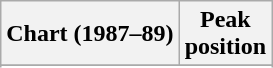<table class="wikitable sortable">
<tr>
<th>Chart (1987–89)</th>
<th>Peak<br>position</th>
</tr>
<tr>
</tr>
<tr>
</tr>
</table>
